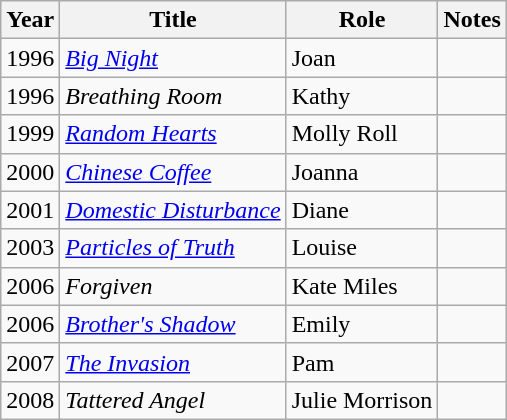<table class="wikitable">
<tr>
<th>Year</th>
<th>Title</th>
<th>Role</th>
<th>Notes</th>
</tr>
<tr>
<td>1996</td>
<td><em><a href='#'>Big Night</a></em></td>
<td>Joan</td>
<td></td>
</tr>
<tr>
<td>1996</td>
<td><em>Breathing Room</em></td>
<td>Kathy</td>
<td></td>
</tr>
<tr>
<td>1999</td>
<td><em><a href='#'>Random Hearts</a></em></td>
<td>Molly Roll</td>
<td></td>
</tr>
<tr>
<td>2000</td>
<td><em><a href='#'>Chinese Coffee</a></em></td>
<td>Joanna</td>
<td></td>
</tr>
<tr>
<td>2001</td>
<td><em><a href='#'>Domestic Disturbance</a></em></td>
<td>Diane</td>
<td></td>
</tr>
<tr>
<td>2003</td>
<td><em><a href='#'>Particles of Truth</a></em></td>
<td>Louise</td>
<td></td>
</tr>
<tr>
<td>2006</td>
<td><em>Forgiven</em></td>
<td>Kate Miles</td>
<td></td>
</tr>
<tr>
<td>2006</td>
<td><em><a href='#'>Brother's Shadow</a></em></td>
<td>Emily</td>
<td></td>
</tr>
<tr>
<td>2007</td>
<td><em><a href='#'>The Invasion</a></em></td>
<td>Pam</td>
<td></td>
</tr>
<tr>
<td>2008</td>
<td><em>Tattered Angel</em></td>
<td>Julie Morrison</td>
<td></td>
</tr>
</table>
